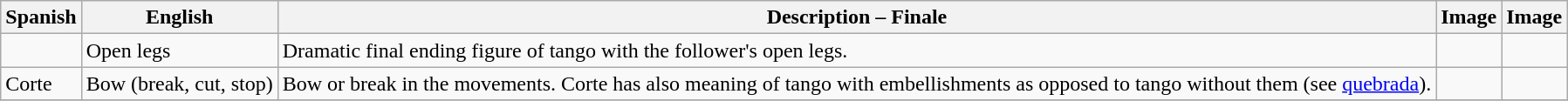<table class="wikitable sortable">
<tr>
<th>Spanish</th>
<th>English</th>
<th>Description – Finale</th>
<th class="unsortable">Image</th>
<th class="unsortable">Image</th>
</tr>
<tr>
<td></td>
<td>Open legs</td>
<td>Dramatic final ending figure of tango with the follower's open legs.</td>
<td></td>
<td></td>
</tr>
<tr>
<td>Corte</td>
<td>Bow (break, cut, stop)</td>
<td>Bow or break in the movements. Corte has also meaning of tango with embellishments as opposed to tango without them (see <a href='#'>quebrada</a>).</td>
<td></td>
<td></td>
</tr>
<tr>
</tr>
</table>
